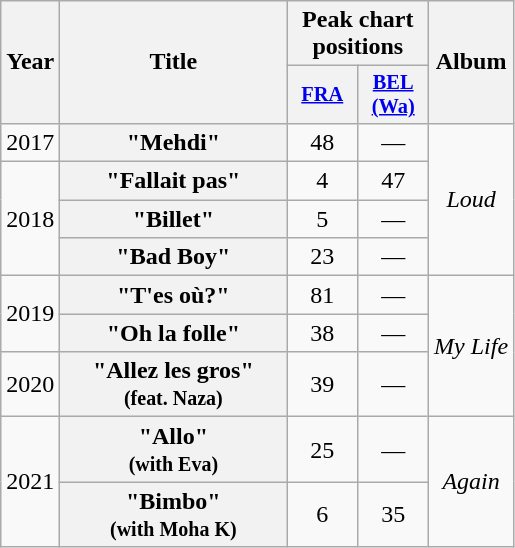<table class="wikitable plainrowheaders" style="text-align:center;">
<tr>
<th scope=col rowspan=2 style="width:1em;">Year</th>
<th scope=col rowspan=2 style="width:9em;">Title</th>
<th scope=col colspan=2>Peak chart positions</th>
<th scope=col rowspan=2>Album</th>
</tr>
<tr>
<th scope=col style="width:3em;font-size:85%;"><a href='#'>FRA</a><br></th>
<th scope=col style="width:3em;font-size:85%;"><a href='#'>BEL<br>(Wa)</a><br></th>
</tr>
<tr>
<td>2017</td>
<th scope=row>"Mehdi"</th>
<td>48</td>
<td>—</td>
<td rowspan=4><em>Loud</em></td>
</tr>
<tr>
<td rowspan=3>2018</td>
<th scope=row>"Fallait pas"</th>
<td>4</td>
<td>47</td>
</tr>
<tr>
<th scope=row>"Billet"</th>
<td>5</td>
<td>—</td>
</tr>
<tr>
<th scope=row>"Bad Boy"</th>
<td>23</td>
<td>—</td>
</tr>
<tr>
<td rowspan=2>2019</td>
<th scope=row>"T'es où?"</th>
<td>81<br></td>
<td>—</td>
<td rowspan=3><em>My Life</em></td>
</tr>
<tr>
<th scope="row">"Oh la folle"</th>
<td>38<br></td>
<td>—</td>
</tr>
<tr>
<td>2020</td>
<th scope=row>"Allez les gros"<br><small>(feat. Naza)</small></th>
<td>39<br></td>
<td>—</td>
</tr>
<tr>
<td rowspan=2>2021</td>
<th scope=row>"Allo"<br><small>(with Eva)</small></th>
<td>25</td>
<td>—</td>
<td rowspan=2><em>Again</em></td>
</tr>
<tr>
<th scope=row>"Bimbo"<br><small>(with Moha K)</small></th>
<td>6</td>
<td>35</td>
</tr>
</table>
